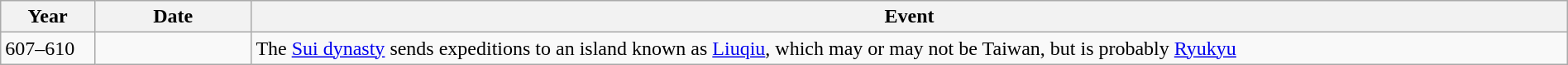<table class="wikitable" style="width:100%;">
<tr>
<th style="width:6%">Year</th>
<th style="width:10%">Date</th>
<th>Event</th>
</tr>
<tr>
<td>607–610</td>
<td></td>
<td>The <a href='#'>Sui dynasty</a> sends expeditions to an island known as <a href='#'>Liuqiu</a>, which may or may not be Taiwan, but is probably <a href='#'>Ryukyu</a></td>
</tr>
</table>
